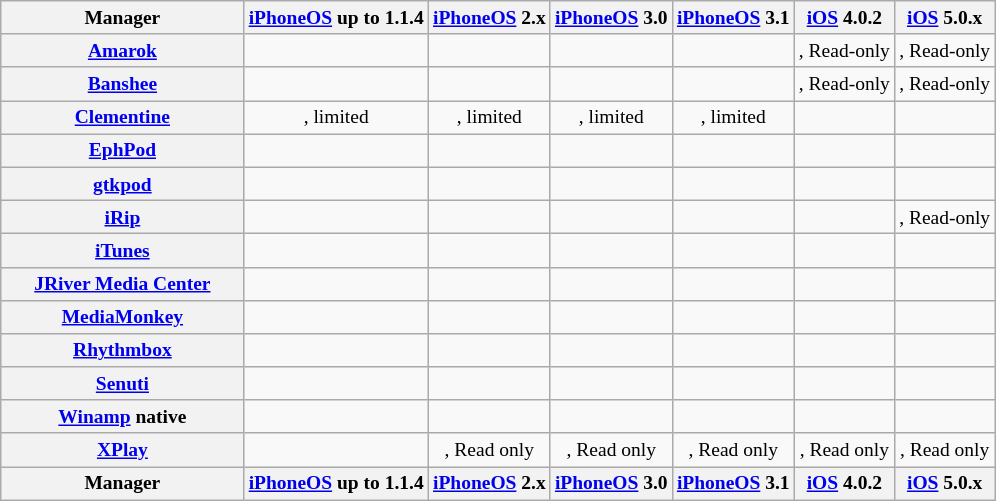<table class="wikitable sortable" style="font-size: small; width: auto; text-align: center;">
<tr>
<th style="width:12em">Manager</th>
<th><a href='#'>iPhoneOS</a> up to 1.1.4</th>
<th><a href='#'>iPhoneOS</a> 2.x</th>
<th><a href='#'>iPhoneOS</a> 3.0</th>
<th><a href='#'>iPhoneOS</a> 3.1</th>
<th><a href='#'>iOS</a> 4.0.2</th>
<th><a href='#'>iOS</a> 5.0.x</th>
</tr>
<tr>
<th><a href='#'>Amarok</a></th>
<td></td>
<td></td>
<td></td>
<td></td>
<td>, Read-only</td>
<td>, Read-only</td>
</tr>
<tr>
<th><a href='#'>Banshee</a></th>
<td></td>
<td></td>
<td></td>
<td></td>
<td>, Read-only</td>
<td>, Read-only</td>
</tr>
<tr>
<th><a href='#'>Clementine</a></th>
<td>, limited</td>
<td>, limited</td>
<td>, limited</td>
<td>, limited</td>
<td></td>
<td></td>
</tr>
<tr>
<th><a href='#'>EphPod</a></th>
<td></td>
<td></td>
<td></td>
<td></td>
<td></td>
<td></td>
</tr>
<tr>
<th><a href='#'>gtkpod</a></th>
<td></td>
<td></td>
<td></td>
<td></td>
<td></td>
<td></td>
</tr>
<tr>
<th><a href='#'>iRip</a></th>
<td></td>
<td></td>
<td></td>
<td></td>
<td></td>
<td>, Read-only</td>
</tr>
<tr>
<th><a href='#'>iTunes</a></th>
<td></td>
<td></td>
<td></td>
<td></td>
<td></td>
<td></td>
</tr>
<tr>
<th><a href='#'>JRiver Media Center</a></th>
<td></td>
<td></td>
<td></td>
<td></td>
<td></td>
<td></td>
</tr>
<tr>
<th><a href='#'>MediaMonkey</a></th>
<td></td>
<td></td>
<td></td>
<td></td>
<td></td>
<td></td>
</tr>
<tr>
<th><a href='#'>Rhythmbox</a></th>
<td></td>
<td></td>
<td></td>
<td></td>
<td></td>
<td></td>
</tr>
<tr>
<th><a href='#'>Senuti</a></th>
<td></td>
<td></td>
<td></td>
<td></td>
<td></td>
<td></td>
</tr>
<tr>
<th><a href='#'>Winamp</a> native</th>
<td></td>
<td></td>
<td></td>
<td></td>
<td></td>
<td></td>
</tr>
<tr>
<th><a href='#'>XPlay</a></th>
<td></td>
<td>, Read only</td>
<td>, Read only</td>
<td>, Read only</td>
<td>, Read only</td>
<td>, Read only</td>
</tr>
<tr class="sortbottom">
<th>Manager</th>
<th><a href='#'>iPhoneOS</a> up to 1.1.4</th>
<th><a href='#'>iPhoneOS</a> 2.x</th>
<th><a href='#'>iPhoneOS</a> 3.0</th>
<th><a href='#'>iPhoneOS</a> 3.1</th>
<th><a href='#'>iOS</a> 4.0.2</th>
<th><a href='#'>iOS</a> 5.0.x</th>
</tr>
</table>
